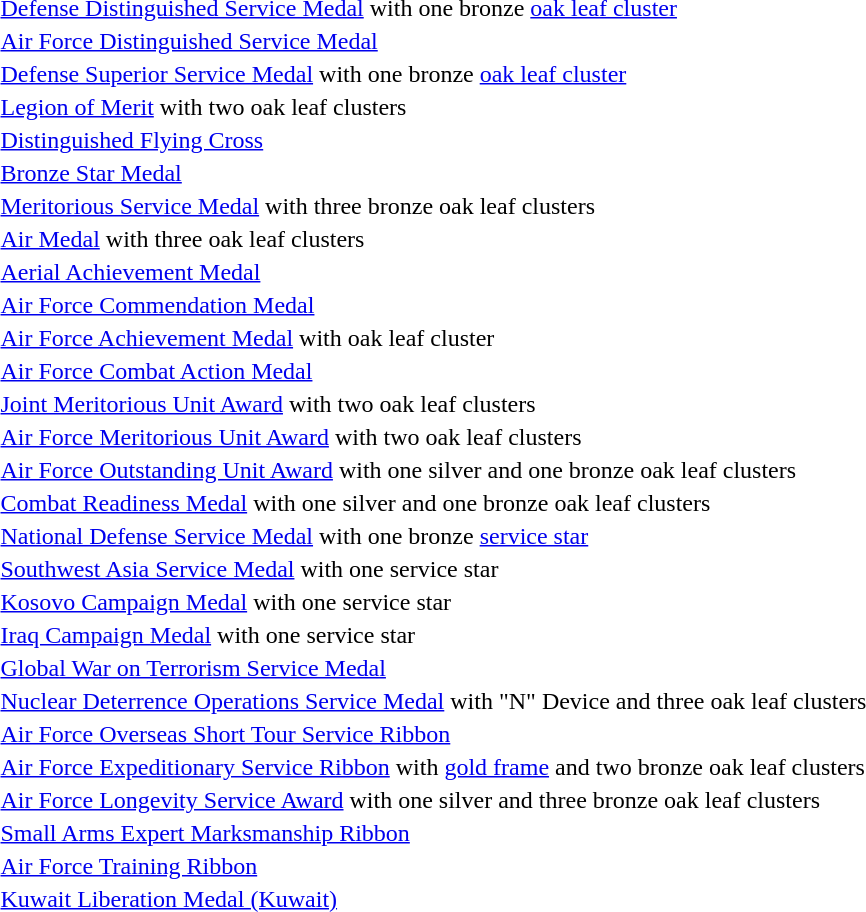<table>
<tr>
<td></td>
<td><a href='#'>Defense Distinguished Service Medal</a> with one bronze <a href='#'>oak leaf cluster</a></td>
</tr>
<tr>
<td></td>
<td><a href='#'>Air Force Distinguished Service Medal</a></td>
</tr>
<tr>
<td></td>
<td><a href='#'>Defense Superior Service Medal</a> with one bronze <a href='#'>oak leaf cluster</a></td>
</tr>
<tr>
<td><span></span><span></span></td>
<td><a href='#'>Legion of Merit</a> with two oak leaf clusters</td>
</tr>
<tr>
<td></td>
<td><a href='#'>Distinguished Flying Cross</a></td>
</tr>
<tr>
<td></td>
<td><a href='#'>Bronze Star Medal</a></td>
</tr>
<tr>
<td><span></span><span></span><span></span></td>
<td><a href='#'>Meritorious Service Medal</a> with three bronze oak leaf clusters</td>
</tr>
<tr>
<td><span></span><span></span><span></span></td>
<td><a href='#'>Air Medal</a> with three oak leaf clusters</td>
</tr>
<tr>
<td></td>
<td><a href='#'>Aerial Achievement Medal</a></td>
</tr>
<tr>
<td></td>
<td><a href='#'>Air Force Commendation Medal</a></td>
</tr>
<tr>
<td></td>
<td><a href='#'>Air Force Achievement Medal</a> with oak leaf cluster</td>
</tr>
<tr>
<td></td>
<td><a href='#'>Air Force Combat Action Medal</a></td>
</tr>
<tr>
<td><span></span><span></span></td>
<td><a href='#'>Joint Meritorious Unit Award</a> with two oak leaf clusters</td>
</tr>
<tr>
<td><span></span><span></span></td>
<td><a href='#'>Air Force Meritorious Unit Award</a> with two oak leaf clusters</td>
</tr>
<tr>
<td><span></span><span></span></td>
<td><a href='#'>Air Force Outstanding Unit Award</a> with one silver and one bronze oak leaf clusters</td>
</tr>
<tr>
<td><span></span><span></span></td>
<td><a href='#'>Combat Readiness Medal</a> with one silver and one bronze oak leaf clusters</td>
</tr>
<tr>
<td></td>
<td><a href='#'>National Defense Service Medal</a> with one bronze <a href='#'>service star</a></td>
</tr>
<tr>
<td></td>
<td><a href='#'>Southwest Asia Service Medal</a> with one service star</td>
</tr>
<tr>
<td></td>
<td><a href='#'>Kosovo Campaign Medal</a> with one service star</td>
</tr>
<tr>
<td></td>
<td><a href='#'>Iraq Campaign Medal</a> with one service star</td>
</tr>
<tr>
<td></td>
<td><a href='#'>Global War on Terrorism Service Medal</a></td>
</tr>
<tr>
<td><span></span><span></span><span></span><span></span></td>
<td><a href='#'>Nuclear Deterrence Operations Service Medal</a> with "N" Device and three oak leaf clusters</td>
</tr>
<tr>
<td></td>
<td><a href='#'>Air Force Overseas Short Tour Service Ribbon</a></td>
</tr>
<tr>
<td><span></span><span></span></td>
<td><a href='#'>Air Force Expeditionary Service Ribbon</a> with <a href='#'>gold frame</a> and two bronze oak leaf clusters</td>
</tr>
<tr>
<td><span></span><span></span><span></span><span></span></td>
<td><a href='#'>Air Force Longevity Service Award</a> with one silver and three bronze oak leaf clusters</td>
</tr>
<tr>
<td></td>
<td><a href='#'>Small Arms Expert Marksmanship Ribbon</a></td>
</tr>
<tr>
<td></td>
<td><a href='#'>Air Force Training Ribbon</a></td>
</tr>
<tr>
<td></td>
<td><a href='#'>Kuwait Liberation Medal (Kuwait)</a></td>
</tr>
</table>
